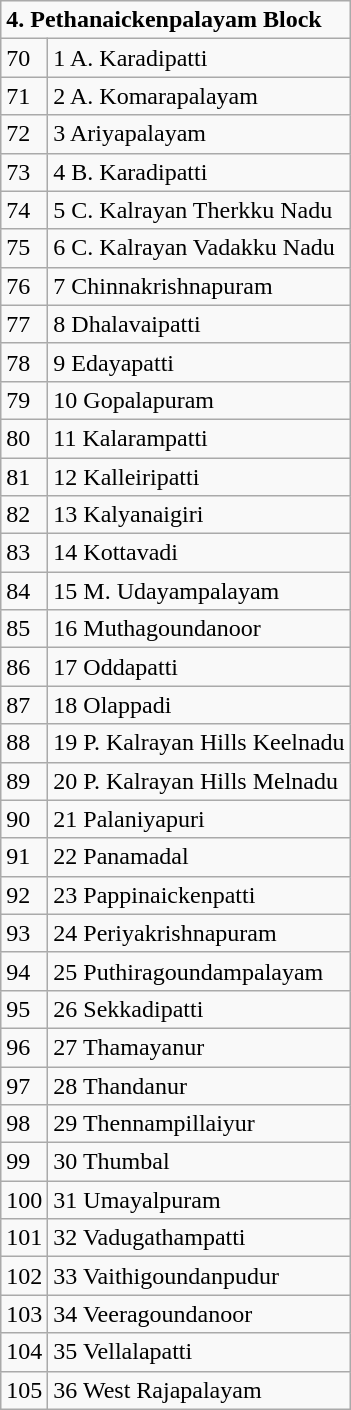<table class="wikitable">
<tr>
<td colspan="2"><strong>4. Pethanaickenpalayam Block</strong></td>
</tr>
<tr>
<td>70</td>
<td>1 A. Karadipatti</td>
</tr>
<tr>
<td>71</td>
<td>2 A. Komarapalayam</td>
</tr>
<tr>
<td>72</td>
<td>3 Ariyapalayam</td>
</tr>
<tr>
<td>73</td>
<td>4 B. Karadipatti</td>
</tr>
<tr>
<td>74</td>
<td>5 C. Kalrayan Therkku Nadu</td>
</tr>
<tr>
<td>75</td>
<td>6 C. Kalrayan Vadakku Nadu</td>
</tr>
<tr>
<td>76</td>
<td>7 Chinnakrishnapuram</td>
</tr>
<tr>
<td>77</td>
<td>8 Dhalavaipatti</td>
</tr>
<tr>
<td>78</td>
<td>9 Edayapatti</td>
</tr>
<tr>
<td>79</td>
<td>10 Gopalapuram</td>
</tr>
<tr>
<td>80</td>
<td>11 Kalarampatti</td>
</tr>
<tr>
<td>81</td>
<td>12 Kalleiripatti</td>
</tr>
<tr>
<td>82</td>
<td>13 Kalyanaigiri</td>
</tr>
<tr>
<td>83</td>
<td>14 Kottavadi</td>
</tr>
<tr>
<td>84</td>
<td>15 M. Udayampalayam</td>
</tr>
<tr>
<td>85</td>
<td>16 Muthagoundanoor</td>
</tr>
<tr>
<td>86</td>
<td>17 Oddapatti</td>
</tr>
<tr>
<td>87</td>
<td>18 Olappadi</td>
</tr>
<tr>
<td>88</td>
<td>19 P. Kalrayan Hills Keelnadu</td>
</tr>
<tr>
<td>89</td>
<td>20 P. Kalrayan Hills Melnadu</td>
</tr>
<tr>
<td>90</td>
<td>21 Palaniyapuri</td>
</tr>
<tr>
<td>91</td>
<td>22 Panamadal</td>
</tr>
<tr>
<td>92</td>
<td>23 Pappinaickenpatti</td>
</tr>
<tr>
<td>93</td>
<td>24 Periyakrishnapuram</td>
</tr>
<tr>
<td>94</td>
<td>25 Puthiragoundampalayam</td>
</tr>
<tr>
<td>95</td>
<td>26 Sekkadipatti</td>
</tr>
<tr>
<td>96</td>
<td>27 Thamayanur</td>
</tr>
<tr>
<td>97</td>
<td>28 Thandanur</td>
</tr>
<tr>
<td>98</td>
<td>29 Thennampillaiyur</td>
</tr>
<tr>
<td>99</td>
<td>30 Thumbal</td>
</tr>
<tr>
<td>100</td>
<td>31 Umayalpuram</td>
</tr>
<tr>
<td>101</td>
<td>32 Vadugathampatti</td>
</tr>
<tr>
<td>102</td>
<td>33 Vaithigoundanpudur</td>
</tr>
<tr>
<td>103</td>
<td>34 Veeragoundanoor</td>
</tr>
<tr>
<td>104</td>
<td>35 Vellalapatti</td>
</tr>
<tr>
<td>105</td>
<td>36 West Rajapalayam</td>
</tr>
</table>
